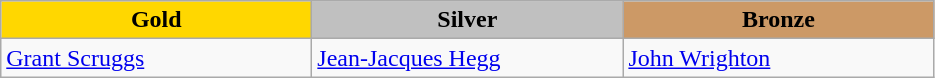<table class="wikitable" style="text-align:left">
<tr align="center">
<td width=200 bgcolor=gold><strong>Gold</strong></td>
<td width=200 bgcolor=silver><strong>Silver</strong></td>
<td width=200 bgcolor=CC9966><strong>Bronze</strong></td>
</tr>
<tr>
<td><a href='#'>Grant Scruggs</a><br><em></em></td>
<td><a href='#'>Jean-Jacques Hegg</a><br><em></em></td>
<td><a href='#'>John Wrighton</a><br><em></em></td>
</tr>
</table>
